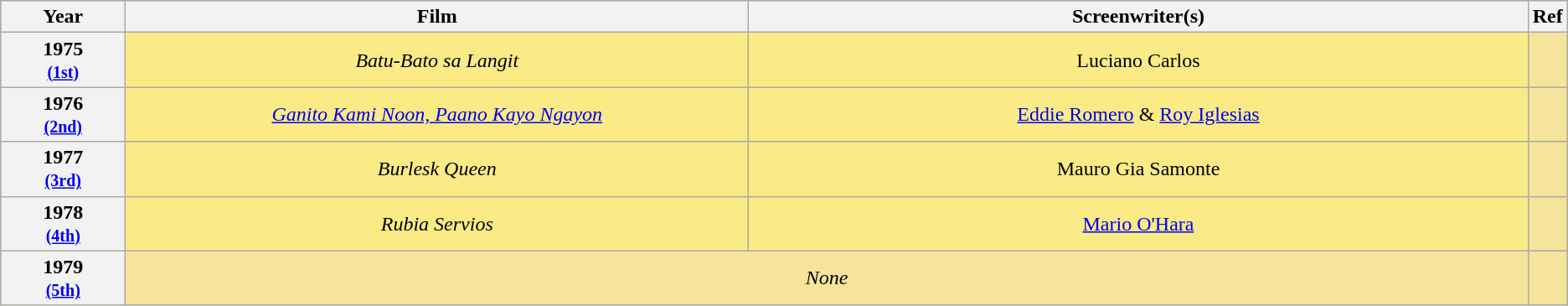<table class="wikitable" rowspan="2" style="text-align:center; background: #f6e39c">
<tr style="background:#bebebe;">
<th scope="col" style="width:8%;">Year</th>
<th scope="col" style="width:40%;">Film</th>
<th scope="col" style="width:50%;">Screenwriter(s)</th>
<th scope="col" style="width:2%;">Ref</th>
</tr>
<tr>
<th scope="row" style="text-align:center">1975 <br><small><a href='#'>(1st)</a> </small></th>
<td style="background:#FAEB86"><em>Batu-Bato sa Langit</em></td>
<td style="background:#FAEB86">Luciano Carlos</td>
<td></td>
</tr>
<tr>
<th scope="row" style="text-align:center">1976 <br><small><a href='#'>(2nd)</a> </small></th>
<td style="background:#FAEB86"><em><a href='#'>Ganito Kami Noon, Paano Kayo Ngayon</a></em></td>
<td style="background:#FAEB86"><a href='#'>Eddie Romero</a> & <a href='#'>Roy Iglesias</a></td>
<td></td>
</tr>
<tr>
<th scope="row" style="text-align:center">1977 <br><small><a href='#'>(3rd)</a> </small></th>
<td style="background:#FAEB86"><em>Burlesk Queen</em></td>
<td style="background:#FAEB86">Mauro Gia Samonte</td>
<td></td>
</tr>
<tr>
<th scope="row" style="text-align:center">1978 <br><small><a href='#'>(4th)</a> </small></th>
<td style="background:#FAEB86"><em>Rubia Servios</em></td>
<td style="background:#FAEB86"><a href='#'>Mario O'Hara</a></td>
<td></td>
</tr>
<tr>
<th scope="row" style="text-align:center">1979 <br><small><a href='#'>(5th)</a> </small></th>
<td colspan=2><em>None</em></td>
<td></td>
</tr>
</table>
